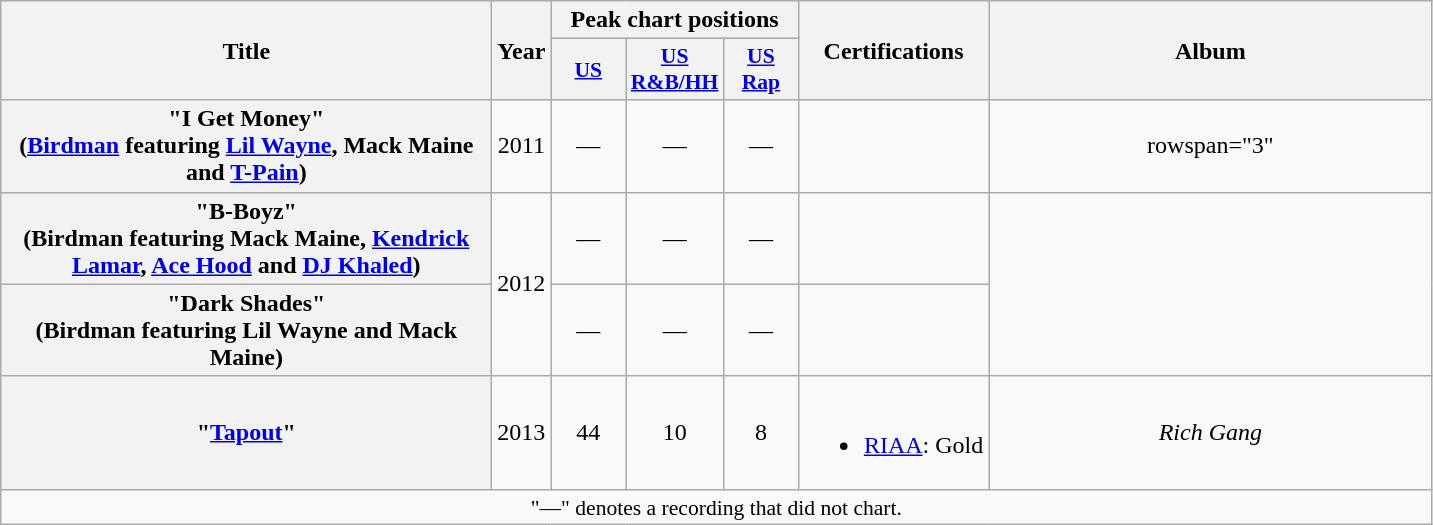<table class="wikitable plainrowheaders" style="text-align:center;" border="1">
<tr>
<th scope="col" rowspan="2" style="width:20em;">Title</th>
<th scope="col" rowspan="2">Year</th>
<th colspan="3" scope="col">Peak chart positions</th>
<th rowspan="2">Certifications</th>
<th rowspan="2" scope="col" style="width:18em;">Album</th>
</tr>
<tr>
<th scope="col" style="width:3em;font-size:90%;"><a href='#'>US</a><br></th>
<th scope="col" style="width:3em;font-size:90%;"><a href='#'>US <br>R&B/HH</a><br></th>
<th scope="col" style="width:3em;font-size:90%;"><a href='#'>US<br>Rap</a><br></th>
</tr>
<tr>
<th scope="row">"I Get Money"<br><span>(<a href='#'>Birdman</a> featuring <a href='#'>Lil Wayne</a>, Mack Maine and <a href='#'>T-Pain</a>)</span></th>
<td>2011</td>
<td>—</td>
<td>—</td>
<td>—</td>
<td></td>
<td>rowspan="3" </td>
</tr>
<tr>
<th scope="row">"B-Boyz" <br><span>(Birdman featuring Mack Maine, <a href='#'>Kendrick Lamar</a>, <a href='#'>Ace Hood</a> and <a href='#'>DJ Khaled</a>)</span></th>
<td rowspan="2">2012</td>
<td>—</td>
<td>—</td>
<td>—</td>
<td></td>
</tr>
<tr>
<th scope="row">"Dark Shades" <br><span>(Birdman featuring Lil Wayne and Mack Maine)</span></th>
<td>—</td>
<td>—</td>
<td>—</td>
<td></td>
</tr>
<tr>
<th scope="row">"<a href='#'>Tapout</a>"<br></th>
<td>2013</td>
<td>44</td>
<td>10</td>
<td>8</td>
<td><br><ul><li><a href='#'>RIAA</a>: Gold</li></ul></td>
<td><em>Rich Gang</em></td>
</tr>
<tr>
<td colspan="14" style="font-size:90%">"—" denotes a recording that did not chart.</td>
</tr>
</table>
